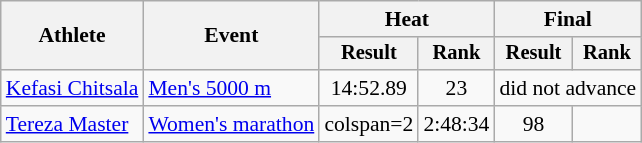<table class="wikitable" style="font-size:90%">
<tr>
<th rowspan="2">Athlete</th>
<th rowspan="2">Event</th>
<th colspan="2">Heat</th>
<th colspan="2">Final</th>
</tr>
<tr style="font-size:95%">
<th>Result</th>
<th>Rank</th>
<th>Result</th>
<th>Rank</th>
</tr>
<tr align=center>
<td align=left><a href='#'>Kefasi Chitsala</a></td>
<td align=left><a href='#'>Men's 5000 m</a></td>
<td>14:52.89</td>
<td>23</td>
<td colspan=2>did not advance</td>
</tr>
<tr align=center>
<td align=left><a href='#'>Tereza Master</a></td>
<td align=left><a href='#'>Women's marathon</a></td>
<td>colspan=2 </td>
<td>2:48:34</td>
<td>98</td>
</tr>
</table>
